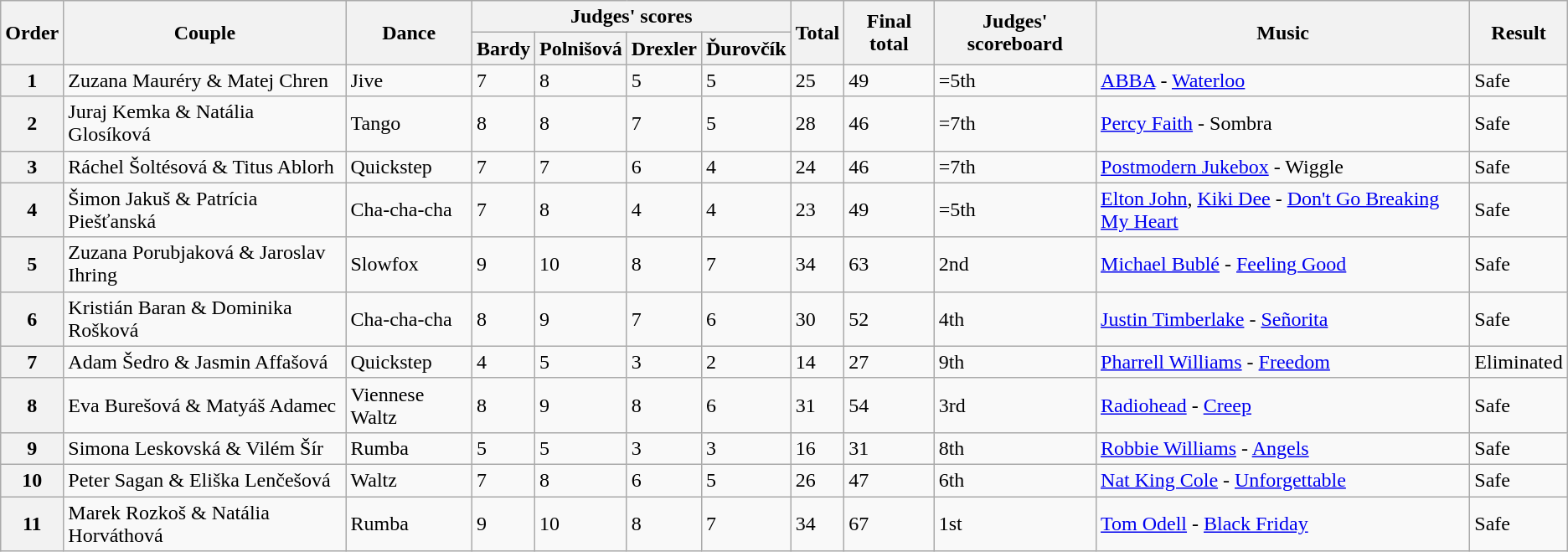<table class="wikitable">
<tr>
<th rowspan="2">Order</th>
<th rowspan="2">Couple</th>
<th rowspan="2">Dance</th>
<th colspan="4">Judges' scores</th>
<th rowspan="2">Total</th>
<th rowspan="2">Final total</th>
<th rowspan="2">Judges' scoreboard</th>
<th rowspan="2">Music</th>
<th rowspan="2">Result</th>
</tr>
<tr>
<th>Bardy</th>
<th>Polnišová</th>
<th>Drexler</th>
<th>Ďurovčík</th>
</tr>
<tr>
<th>1</th>
<td>Zuzana Mauréry & Matej Chren</td>
<td>Jive</td>
<td>7</td>
<td>8</td>
<td>5</td>
<td>5</td>
<td>25</td>
<td>49</td>
<td>=5th</td>
<td><a href='#'>ABBA</a> - <a href='#'>Waterloo</a></td>
<td>Safe</td>
</tr>
<tr>
<th>2</th>
<td>Juraj Kemka & Natália Glosíková</td>
<td>Tango</td>
<td>8</td>
<td>8</td>
<td>7</td>
<td>5</td>
<td>28</td>
<td>46</td>
<td>=7th</td>
<td><a href='#'>Percy Faith</a> - Sombra</td>
<td>Safe</td>
</tr>
<tr>
<th>3</th>
<td>Ráchel Šoltésová & Titus Ablorh</td>
<td>Quickstep</td>
<td>7</td>
<td>7</td>
<td>6</td>
<td>4</td>
<td>24</td>
<td>46</td>
<td>=7th</td>
<td><a href='#'>Postmodern Jukebox</a> - Wiggle</td>
<td>Safe</td>
</tr>
<tr>
<th>4</th>
<td>Šimon Jakuš & Patrícia Piešťanská</td>
<td>Cha-cha-cha</td>
<td>7</td>
<td>8</td>
<td>4</td>
<td>4</td>
<td>23</td>
<td>49</td>
<td>=5th</td>
<td><a href='#'>Elton John</a>, <a href='#'>Kiki Dee</a> - <a href='#'>Don't Go Breaking My Heart</a></td>
<td>Safe</td>
</tr>
<tr>
<th>5</th>
<td>Zuzana Porubjaková & Jaroslav Ihring</td>
<td>Slowfox</td>
<td>9</td>
<td>10</td>
<td>8</td>
<td>7</td>
<td>34</td>
<td>63</td>
<td>2nd</td>
<td><a href='#'>Michael Bublé</a> - <a href='#'>Feeling Good</a></td>
<td>Safe</td>
</tr>
<tr>
<th>6</th>
<td>Kristián Baran & Dominika Rošková</td>
<td>Cha-cha-cha</td>
<td>8</td>
<td>9</td>
<td>7</td>
<td>6</td>
<td>30</td>
<td>52</td>
<td>4th</td>
<td><a href='#'>Justin Timberlake</a> - <a href='#'>Señorita</a></td>
<td>Safe</td>
</tr>
<tr>
<th>7</th>
<td>Adam Šedro & Jasmin Affašová</td>
<td>Quickstep</td>
<td>4</td>
<td>5</td>
<td>3</td>
<td>2</td>
<td>14</td>
<td>27</td>
<td>9th</td>
<td><a href='#'>Pharrell Williams</a> - <a href='#'>Freedom</a></td>
<td>Eliminated</td>
</tr>
<tr>
<th>8</th>
<td>Eva Burešová & Matyáš Adamec</td>
<td>Viennese Waltz</td>
<td>8</td>
<td>9</td>
<td>8</td>
<td>6</td>
<td>31</td>
<td>54</td>
<td>3rd</td>
<td><a href='#'>Radiohead</a> - <a href='#'>Creep</a></td>
<td>Safe</td>
</tr>
<tr>
<th>9</th>
<td>Simona Leskovská & Vilém Šír</td>
<td>Rumba</td>
<td>5</td>
<td>5</td>
<td>3</td>
<td>3</td>
<td>16</td>
<td>31</td>
<td>8th</td>
<td><a href='#'>Robbie Williams</a> - <a href='#'>Angels</a></td>
<td>Safe</td>
</tr>
<tr>
<th>10</th>
<td>Peter Sagan & Eliška Lenčešová</td>
<td>Waltz</td>
<td>7</td>
<td>8</td>
<td>6</td>
<td>5</td>
<td>26</td>
<td>47</td>
<td>6th</td>
<td><a href='#'>Nat King Cole</a> - <a href='#'>Unforgettable</a></td>
<td>Safe</td>
</tr>
<tr>
<th>11</th>
<td>Marek Rozkoš & Natália Horváthová</td>
<td>Rumba</td>
<td>9</td>
<td>10</td>
<td>8</td>
<td>7</td>
<td>34</td>
<td>67</td>
<td>1st</td>
<td><a href='#'>Tom Odell</a> - <a href='#'>Black Friday</a></td>
<td>Safe</td>
</tr>
</table>
